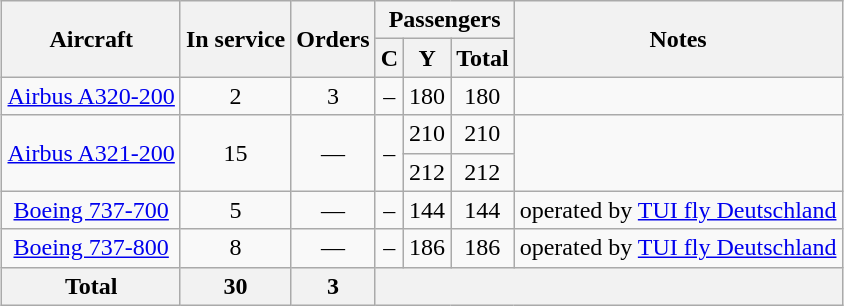<table class="wikitable" style="margin:0.5em auto; text-align:center">
<tr>
<th rowspan="2">Aircraft</th>
<th rowspan="2">In service</th>
<th rowspan="2">Orders</th>
<th colspan="3">Passengers</th>
<th rowspan="2">Notes</th>
</tr>
<tr>
<th><abbr>C</abbr></th>
<th><abbr>Y</abbr></th>
<th>Total</th>
</tr>
<tr>
<td><a href='#'>Airbus A320-200</a></td>
<td>2</td>
<td>3</td>
<td>–</td>
<td>180</td>
<td>180</td>
<td></td>
</tr>
<tr>
<td rowspan="2"><a href='#'>Airbus A321-200</a></td>
<td rowspan="2">15</td>
<td rowspan="2">—</td>
<td rowspan="2">–</td>
<td>210</td>
<td>210</td>
<td rowspan="2"></td>
</tr>
<tr>
<td>212</td>
<td>212</td>
</tr>
<tr>
<td><a href='#'>Boeing 737-700</a></td>
<td>5</td>
<td>—</td>
<td>–</td>
<td>144</td>
<td>144</td>
<td>operated by <a href='#'>TUI fly Deutschland</a></td>
</tr>
<tr>
<td><a href='#'>Boeing 737-800</a></td>
<td>8</td>
<td>—</td>
<td>–</td>
<td>186</td>
<td>186</td>
<td>operated by <a href='#'>TUI fly Deutschland</a></td>
</tr>
<tr>
<th>Total</th>
<th>30</th>
<th>3</th>
<th colspan="4"></th>
</tr>
</table>
